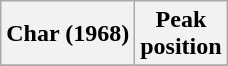<table class="wikitable sortable plainrowheaders" style="text-align:center">
<tr>
<th scope="col">Char (1968)</th>
<th scope="col">Peak<br>position</th>
</tr>
<tr>
</tr>
</table>
